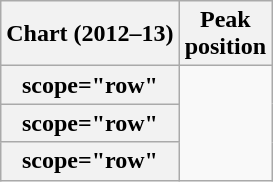<table class="wikitable sortable plainrowheaders" style="text-align:center;">
<tr>
<th scope="col">Chart (2012–13)</th>
<th scope="col">Peak<br>position</th>
</tr>
<tr>
<th>scope="row"</th>
</tr>
<tr>
<th>scope="row"</th>
</tr>
<tr>
<th>scope="row"</th>
</tr>
</table>
